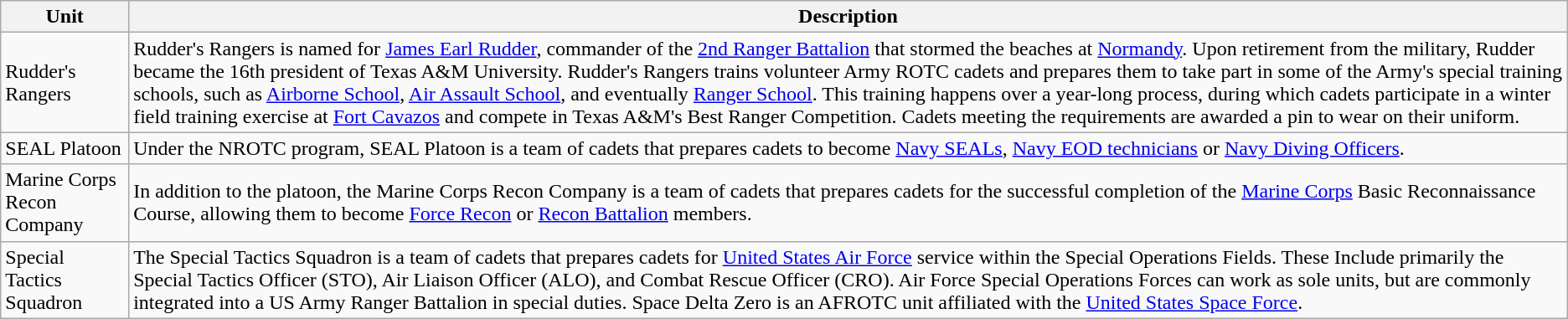<table class="wikitable">
<tr>
<th>Unit</th>
<th>Description</th>
</tr>
<tr>
<td>Rudder's Rangers</td>
<td>Rudder's Rangers is named for <a href='#'>James Earl Rudder</a>, commander of the <a href='#'>2nd Ranger Battalion</a> that stormed the beaches at <a href='#'>Normandy</a>.  Upon retirement from the military, Rudder became the 16th president of Texas A&M University. Rudder's Rangers trains volunteer Army ROTC cadets and prepares them to take part in some of the Army's special training schools, such as <a href='#'>Airborne School</a>, <a href='#'>Air Assault School</a>, and eventually <a href='#'>Ranger School</a>.  This training happens over a year-long process, during which cadets participate in a winter field training exercise at <a href='#'>Fort Cavazos</a> and compete in Texas A&M's Best Ranger Competition.  Cadets meeting the requirements are awarded a pin to wear on their uniform.</td>
</tr>
<tr>
<td>SEAL Platoon</td>
<td>Under the NROTC program, SEAL Platoon is a team of cadets that prepares cadets to become <a href='#'>Navy SEALs</a>, <a href='#'>Navy EOD technicians</a> or <a href='#'>Navy Diving Officers</a>.</td>
</tr>
<tr>
<td>Marine Corps Recon Company</td>
<td>In addition to the platoon, the Marine Corps Recon Company is a team of cadets that prepares cadets for the successful completion of the <a href='#'>Marine Corps</a> Basic Reconnaissance Course, allowing them to become <a href='#'>Force Recon</a> or <a href='#'>Recon Battalion</a> members.</td>
</tr>
<tr>
<td>Special Tactics Squadron</td>
<td>The Special Tactics Squadron is a team of cadets that prepares cadets for <a href='#'>United States Air Force</a> service within the Special Operations Fields. These Include primarily the Special Tactics Officer (STO), Air Liaison Officer (ALO), and Combat Rescue Officer (CRO). Air Force Special Operations Forces can work as sole units, but are commonly integrated into a US Army Ranger Battalion in special duties. Space Delta Zero is an AFROTC unit affiliated with the <a href='#'>United States Space Force</a>.</td>
</tr>
</table>
